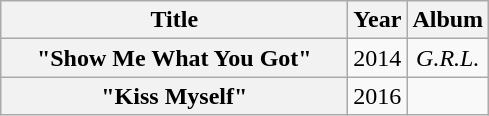<table class="wikitable plainrowheaders" style="text-align:center;" border="1">
<tr>
<th scope="col" style="width:14em;">Title</th>
<th scope="col">Year</th>
<th scope="col">Album</th>
</tr>
<tr>
<th scope="row">"Show Me What You Got"</th>
<td>2014</td>
<td><em>G.R.L.</em></td>
</tr>
<tr>
<th scope="row">"Kiss Myself"</th>
<td>2016</td>
<td></td>
</tr>
</table>
